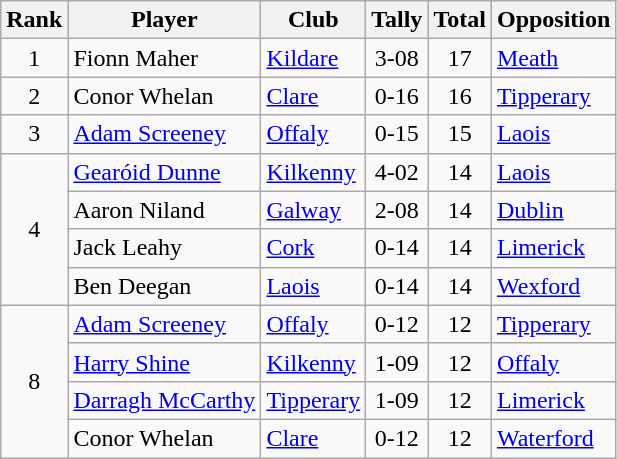<table class="wikitable">
<tr>
<th>Rank</th>
<th>Player</th>
<th>Club</th>
<th>Tally</th>
<th>Total</th>
<th>Opposition</th>
</tr>
<tr>
<td rowspan="1" style="text-align:center;">1</td>
<td>Fionn Maher</td>
<td><a href='#'>Kildare</a></td>
<td align=center>3-08</td>
<td align=center>17</td>
<td><a href='#'>Meath</a></td>
</tr>
<tr>
<td rowspan="1" style="text-align:center;">2</td>
<td>Conor Whelan</td>
<td><a href='#'>Clare</a></td>
<td align=center>0-16</td>
<td align=center>16</td>
<td><a href='#'>Tipperary</a></td>
</tr>
<tr>
<td rowspan="1" style="text-align:center;">3</td>
<td><a href='#'>Adam Screeney</a></td>
<td><a href='#'>Offaly</a></td>
<td align=center>0-15</td>
<td align=center>15</td>
<td><a href='#'>Laois</a></td>
</tr>
<tr>
<td rowspan="4" style="text-align:center;">4</td>
<td><a href='#'>Gearóid Dunne</a></td>
<td><a href='#'>Kilkenny</a></td>
<td align=center>4-02</td>
<td align=center>14</td>
<td><a href='#'>Laois</a></td>
</tr>
<tr>
<td>Aaron Niland</td>
<td><a href='#'>Galway</a></td>
<td align=center>2-08</td>
<td align=center>14</td>
<td><a href='#'>Dublin</a></td>
</tr>
<tr>
<td>Jack Leahy</td>
<td><a href='#'>Cork</a></td>
<td align=center>0-14</td>
<td align=center>14</td>
<td><a href='#'>Limerick</a></td>
</tr>
<tr>
<td>Ben Deegan</td>
<td><a href='#'>Laois</a></td>
<td align=center>0-14</td>
<td align=center>14</td>
<td><a href='#'>Wexford</a></td>
</tr>
<tr>
<td rowspan="4" style="text-align:center;">8</td>
<td><a href='#'>Adam Screeney</a></td>
<td><a href='#'>Offaly</a></td>
<td align=center>0-12</td>
<td align=center>12</td>
<td><a href='#'>Tipperary</a></td>
</tr>
<tr>
<td><a href='#'>Harry Shine</a></td>
<td><a href='#'>Kilkenny</a></td>
<td align=center>1-09</td>
<td align=center>12</td>
<td><a href='#'>Offaly</a></td>
</tr>
<tr>
<td><a href='#'>Darragh McCarthy</a></td>
<td><a href='#'>Tipperary</a></td>
<td align=center>1-09</td>
<td align=center>12</td>
<td><a href='#'>Limerick</a></td>
</tr>
<tr>
<td>Conor Whelan</td>
<td><a href='#'>Clare</a></td>
<td align=center>0-12</td>
<td align=center>12</td>
<td><a href='#'>Waterford</a></td>
</tr>
</table>
